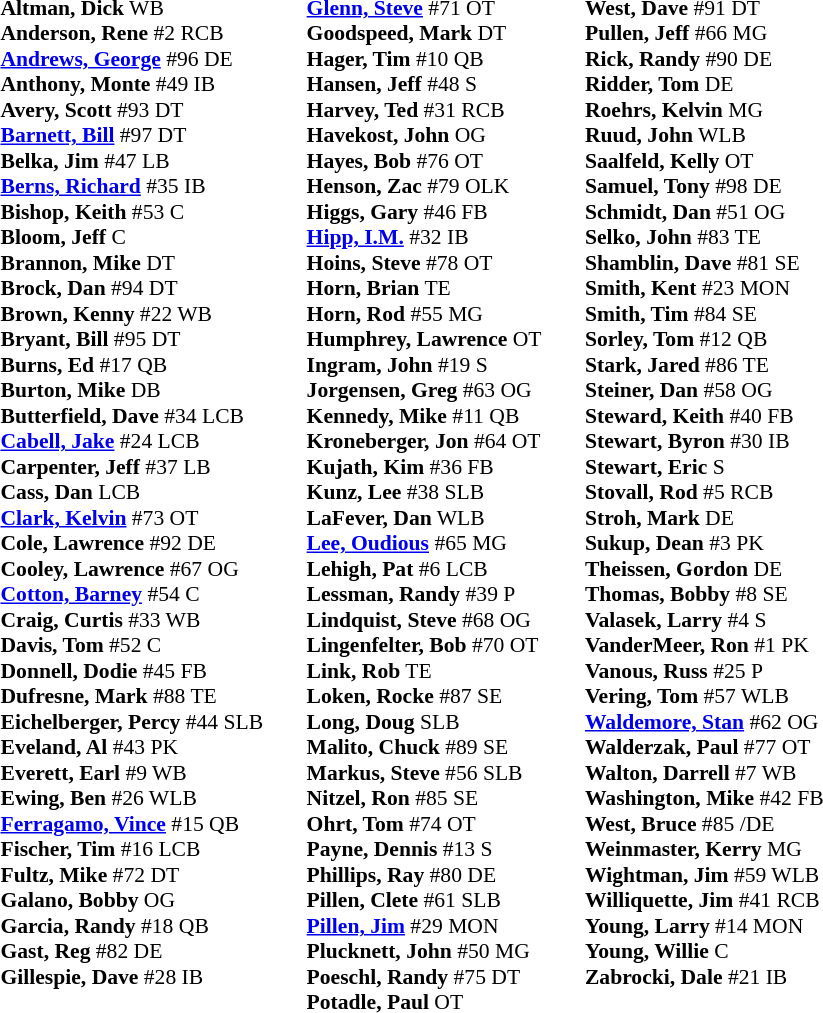<table class="toccolours" style="border-collapse:collapse; font-size:90%;">
<tr>
<td colspan="7" align="center"></td>
</tr>
<tr>
<td colspan=7 align="right"></td>
</tr>
<tr>
<td valign="top"><br>
<strong>Altman, Dick</strong>  WB<br>
<strong>Anderson, Rene</strong> #2  RCB<br>
<strong><a href='#'>Andrews, George</a></strong> #96  DE<br>
<strong>Anthony, Monte</strong> #49  IB<br>
<strong>Avery, Scott</strong> #93  DT<br>
<strong><a href='#'>Barnett, Bill</a></strong> #97  DT<br>
<strong>Belka, Jim</strong> #47  LB<br>
<strong><a href='#'>Berns, Richard</a></strong> #35  IB<br>
<strong>Bishop, Keith</strong> #53  C<br>
<strong>Bloom, Jeff</strong>  C<br>
<strong>Brannon, Mike</strong>  DT<br>
<strong>Brock, Dan</strong> #94  DT<br>
<strong>Brown, Kenny</strong> #22  WB<br>
<strong>Bryant, Bill</strong> #95  DT<br>
<strong>Burns, Ed</strong> #17  QB<br>
<strong>Burton, Mike</strong>  DB<br>
<strong>Butterfield, Dave</strong> #34  LCB<br>
<strong><a href='#'>Cabell, Jake</a></strong> #24  LCB<br>
<strong>Carpenter, Jeff</strong> #37  LB<br>
<strong>Cass, Dan</strong>  LCB<br>
<strong><a href='#'>Clark, Kelvin</a></strong> #73  OT<br>
<strong>Cole, Lawrence</strong> #92  DE<br>
<strong>Cooley, Lawrence</strong> #67  OG<br>
<strong><a href='#'>Cotton, Barney</a></strong> #54  C<br>
<strong>Craig, Curtis</strong> #33  WB<br>
<strong>Davis, Tom</strong> #52  C<br>
<strong>Donnell, Dodie</strong> #45  FB<br>
<strong>Dufresne, Mark</strong> #88  TE<br>
<strong>Eichelberger, Percy</strong> #44  SLB<br>
<strong>Eveland, Al</strong> #43  PK<br>
<strong>Everett, Earl</strong> #9  WB<br>
<strong>Ewing, Ben</strong> #26  WLB<br>
<strong><a href='#'>Ferragamo, Vince</a></strong> #15  QB<br>
<strong>Fischer, Tim</strong> #16  LCB<br>
<strong>Fultz, Mike</strong> #72  DT<br>
<strong>Galano, Bobby</strong>  OG<br>
<strong>Garcia, Randy</strong> #18  QB<br>
<strong>Gast, Reg</strong> #82  DE<br>
<strong>Gillespie, Dave</strong> #28  IB<br></td>
<td width="25"> </td>
<td valign="top"><br><strong><a href='#'>Glenn, Steve</a></strong> #71  OT<br>
<strong>Goodspeed, Mark</strong>  DT<br>
<strong>Hager, Tim</strong> #10  QB<br>
<strong>Hansen, Jeff</strong> #48  S<br>
<strong>Harvey, Ted</strong> #31  RCB<br>
<strong>Havekost, John</strong>  OG<br>
<strong>Hayes, Bob</strong> #76  OT<br>
<strong>Henson, Zac</strong> #79 OLK<br>
<strong>Higgs, Gary</strong> #46  FB<br>
<strong><a href='#'>Hipp, I.M.</a></strong> #32  IB<br>
<strong>Hoins, Steve</strong> #78  OT<br>
<strong>Horn, Brian</strong>  TE<br>
<strong>Horn, Rod</strong> #55  MG<br>
<strong>Humphrey, Lawrence</strong>  OT<br>
<strong>Ingram, John</strong> #19  S<br>
<strong>Jorgensen, Greg</strong> #63  OG<br>
<strong>Kennedy, Mike</strong> #11  QB<br>
<strong>Kroneberger, Jon</strong> #64  OT<br>
<strong>Kujath, Kim</strong> #36  FB<br>
<strong>Kunz, Lee</strong> #38  SLB<br>
<strong>LaFever, Dan</strong>  WLB<br>
<strong><a href='#'>Lee, Oudious</a></strong> #65  MG<br>
<strong>Lehigh, Pat</strong> #6  LCB<br>
<strong>Lessman, Randy</strong> #39  P<br>
<strong>Lindquist, Steve</strong> #68  OG<br>
<strong>Lingenfelter, Bob</strong> #70  OT<br>
<strong>Link, Rob</strong>  TE<br>
<strong>Loken, Rocke</strong> #87  SE<br>
<strong>Long, Doug</strong>  SLB<br>
<strong>Malito, Chuck</strong> #89  SE<br>
<strong>Markus, Steve</strong> #56  SLB<br>
<strong>Nitzel, Ron</strong> #85  SE<br>
<strong>Ohrt, Tom</strong> #74  OT<br>
<strong>Payne, Dennis</strong> #13  S<br>
<strong>Phillips, Ray</strong> #80  DE<br>
<strong>Pillen, Clete</strong> #61  SLB<br>
<strong><a href='#'>Pillen, Jim</a></strong> #29  MON<br>
<strong>Plucknett, John</strong> #50  MG<br>
<strong>Poeschl, Randy</strong> #75  DT<br>
<strong>Potadle, Paul</strong>  OT<br></td>
<td width="25"> </td>
<td valign="top"><br><strong>West, Dave</strong> #91  DT<br>
<strong>Pullen, Jeff</strong> #66  MG<br>
<strong>Rick, Randy</strong> #90  DE<br>
<strong>Ridder, Tom</strong>  DE<br>
<strong>Roehrs, Kelvin</strong>  MG<br>
<strong>Ruud, John</strong>  WLB<br>
<strong>Saalfeld, Kelly</strong>  OT<br>
<strong>Samuel, Tony</strong> #98  DE<br>
<strong>Schmidt, Dan</strong> #51  OG<br>
<strong>Selko, John</strong> #83  TE<br>
<strong>Shamblin, Dave</strong> #81  SE<br>
<strong>Smith, Kent</strong> #23  MON<br>
<strong>Smith, Tim</strong> #84  SE<br>
<strong>Sorley, Tom</strong> #12  QB<br>
<strong>Stark, Jared</strong> #86  TE<br>
<strong>Steiner, Dan</strong> #58  OG<br>
<strong>Steward, Keith</strong> #40  FB<br>
<strong>Stewart, Byron</strong> #30  IB<br>
<strong>Stewart, Eric</strong>  S<br>
<strong>Stovall, Rod</strong> #5  RCB<br>
<strong>Stroh, Mark</strong>  DE<br>
<strong>Sukup, Dean</strong> #3  PK<br>
<strong>Theissen, Gordon</strong>  DE<br>
<strong>Thomas, Bobby</strong> #8  SE<br>
<strong>Valasek, Larry</strong> #4  S<br>
<strong>VanderMeer, Ron</strong> #1  PK<br>
<strong>Vanous, Russ</strong> #25  P<br>
<strong>Vering, Tom</strong> #57  WLB<br>
<strong><a href='#'>Waldemore, Stan</a></strong> #62  OG<br>
<strong>Walderzak, Paul</strong> #77  OT<br>
<strong>Walton, Darrell</strong> #7  WB<br>
<strong>Washington, Mike</strong> #42  FB<br>
<strong>West, Bruce</strong> #85  /DE<br>
<strong>Weinmaster, Kerry</strong>  MG<br>
<strong>Wightman, Jim</strong> #59  WLB<br>
<strong>Williquette, Jim</strong> #41  RCB<br>
<strong>Young, Larry</strong> #14  MON<br>
<strong>Young, Willie</strong>  C<br>
<strong>Zabrocki, Dale</strong> #21  IB<br></td>
</tr>
<tr>
<td colspan="5" valign="bottom" align="right"></td>
</tr>
</table>
